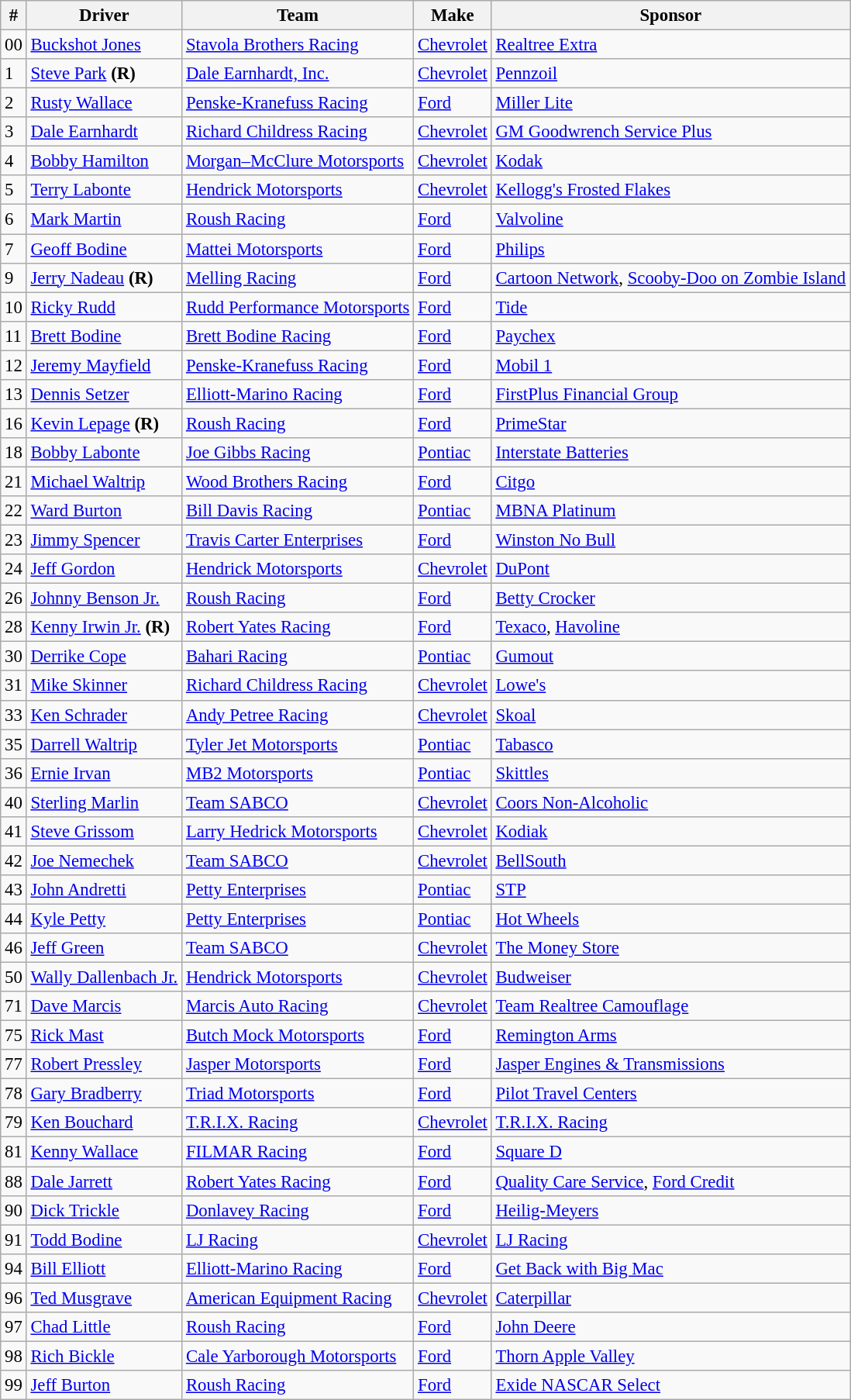<table class="wikitable" style="font-size:95%">
<tr>
<th>#</th>
<th>Driver</th>
<th>Team</th>
<th>Make</th>
<th>Sponsor</th>
</tr>
<tr>
<td>00</td>
<td><a href='#'>Buckshot Jones</a></td>
<td><a href='#'>Stavola Brothers Racing</a></td>
<td><a href='#'>Chevrolet</a></td>
<td><a href='#'>Realtree Extra</a></td>
</tr>
<tr>
<td>1</td>
<td><a href='#'>Steve Park</a> <strong>(R)</strong></td>
<td><a href='#'>Dale Earnhardt, Inc.</a></td>
<td><a href='#'>Chevrolet</a></td>
<td><a href='#'>Pennzoil</a></td>
</tr>
<tr>
<td>2</td>
<td><a href='#'>Rusty Wallace</a></td>
<td><a href='#'>Penske-Kranefuss Racing</a></td>
<td><a href='#'>Ford</a></td>
<td><a href='#'>Miller Lite</a></td>
</tr>
<tr>
<td>3</td>
<td><a href='#'>Dale Earnhardt</a></td>
<td><a href='#'>Richard Childress Racing</a></td>
<td><a href='#'>Chevrolet</a></td>
<td><a href='#'>GM Goodwrench Service Plus</a></td>
</tr>
<tr>
<td>4</td>
<td><a href='#'>Bobby Hamilton</a></td>
<td><a href='#'>Morgan–McClure Motorsports</a></td>
<td><a href='#'>Chevrolet</a></td>
<td><a href='#'>Kodak</a></td>
</tr>
<tr>
<td>5</td>
<td><a href='#'>Terry Labonte</a></td>
<td><a href='#'>Hendrick Motorsports</a></td>
<td><a href='#'>Chevrolet</a></td>
<td><a href='#'>Kellogg's Frosted Flakes</a></td>
</tr>
<tr>
<td>6</td>
<td><a href='#'>Mark Martin</a></td>
<td><a href='#'>Roush Racing</a></td>
<td><a href='#'>Ford</a></td>
<td><a href='#'>Valvoline</a></td>
</tr>
<tr>
<td>7</td>
<td><a href='#'>Geoff Bodine</a></td>
<td><a href='#'>Mattei Motorsports</a></td>
<td><a href='#'>Ford</a></td>
<td><a href='#'>Philips</a></td>
</tr>
<tr>
<td>9</td>
<td><a href='#'>Jerry Nadeau</a> <strong>(R)</strong></td>
<td><a href='#'>Melling Racing</a></td>
<td><a href='#'>Ford</a></td>
<td><a href='#'>Cartoon Network</a>, <a href='#'>Scooby-Doo on Zombie Island</a></td>
</tr>
<tr>
<td>10</td>
<td><a href='#'>Ricky Rudd</a></td>
<td><a href='#'>Rudd Performance Motorsports</a></td>
<td><a href='#'>Ford</a></td>
<td><a href='#'>Tide</a></td>
</tr>
<tr>
<td>11</td>
<td><a href='#'>Brett Bodine</a></td>
<td><a href='#'>Brett Bodine Racing</a></td>
<td><a href='#'>Ford</a></td>
<td><a href='#'>Paychex</a></td>
</tr>
<tr>
<td>12</td>
<td><a href='#'>Jeremy Mayfield</a></td>
<td><a href='#'>Penske-Kranefuss Racing</a></td>
<td><a href='#'>Ford</a></td>
<td><a href='#'>Mobil 1</a></td>
</tr>
<tr>
<td>13</td>
<td><a href='#'>Dennis Setzer</a></td>
<td><a href='#'>Elliott-Marino Racing</a></td>
<td><a href='#'>Ford</a></td>
<td><a href='#'>FirstPlus Financial Group</a></td>
</tr>
<tr>
<td>16</td>
<td><a href='#'>Kevin Lepage</a> <strong>(R)</strong></td>
<td><a href='#'>Roush Racing</a></td>
<td><a href='#'>Ford</a></td>
<td><a href='#'>PrimeStar</a></td>
</tr>
<tr>
<td>18</td>
<td><a href='#'>Bobby Labonte</a></td>
<td><a href='#'>Joe Gibbs Racing</a></td>
<td><a href='#'>Pontiac</a></td>
<td><a href='#'>Interstate Batteries</a></td>
</tr>
<tr>
<td>21</td>
<td><a href='#'>Michael Waltrip</a></td>
<td><a href='#'>Wood Brothers Racing</a></td>
<td><a href='#'>Ford</a></td>
<td><a href='#'>Citgo</a></td>
</tr>
<tr>
<td>22</td>
<td><a href='#'>Ward Burton</a></td>
<td><a href='#'>Bill Davis Racing</a></td>
<td><a href='#'>Pontiac</a></td>
<td><a href='#'>MBNA Platinum</a></td>
</tr>
<tr>
<td>23</td>
<td><a href='#'>Jimmy Spencer</a></td>
<td><a href='#'>Travis Carter Enterprises</a></td>
<td><a href='#'>Ford</a></td>
<td><a href='#'>Winston No Bull</a></td>
</tr>
<tr>
<td>24</td>
<td><a href='#'>Jeff Gordon</a></td>
<td><a href='#'>Hendrick Motorsports</a></td>
<td><a href='#'>Chevrolet</a></td>
<td><a href='#'>DuPont</a></td>
</tr>
<tr>
<td>26</td>
<td><a href='#'>Johnny Benson Jr.</a></td>
<td><a href='#'>Roush Racing</a></td>
<td><a href='#'>Ford</a></td>
<td><a href='#'>Betty Crocker</a></td>
</tr>
<tr>
<td>28</td>
<td><a href='#'>Kenny Irwin Jr.</a> <strong>(R)</strong></td>
<td><a href='#'>Robert Yates Racing</a></td>
<td><a href='#'>Ford</a></td>
<td><a href='#'>Texaco</a>, <a href='#'>Havoline</a></td>
</tr>
<tr>
<td>30</td>
<td><a href='#'>Derrike Cope</a></td>
<td><a href='#'>Bahari Racing</a></td>
<td><a href='#'>Pontiac</a></td>
<td><a href='#'>Gumout</a></td>
</tr>
<tr>
<td>31</td>
<td><a href='#'>Mike Skinner</a></td>
<td><a href='#'>Richard Childress Racing</a></td>
<td><a href='#'>Chevrolet</a></td>
<td><a href='#'>Lowe's</a></td>
</tr>
<tr>
<td>33</td>
<td><a href='#'>Ken Schrader</a></td>
<td><a href='#'>Andy Petree Racing</a></td>
<td><a href='#'>Chevrolet</a></td>
<td><a href='#'>Skoal</a></td>
</tr>
<tr>
<td>35</td>
<td><a href='#'>Darrell Waltrip</a></td>
<td><a href='#'>Tyler Jet Motorsports</a></td>
<td><a href='#'>Pontiac</a></td>
<td><a href='#'>Tabasco</a></td>
</tr>
<tr>
<td>36</td>
<td><a href='#'>Ernie Irvan</a></td>
<td><a href='#'>MB2 Motorsports</a></td>
<td><a href='#'>Pontiac</a></td>
<td><a href='#'>Skittles</a></td>
</tr>
<tr>
<td>40</td>
<td><a href='#'>Sterling Marlin</a></td>
<td><a href='#'>Team SABCO</a></td>
<td><a href='#'>Chevrolet</a></td>
<td><a href='#'>Coors Non-Alcoholic</a></td>
</tr>
<tr>
<td>41</td>
<td><a href='#'>Steve Grissom</a></td>
<td><a href='#'>Larry Hedrick Motorsports</a></td>
<td><a href='#'>Chevrolet</a></td>
<td><a href='#'>Kodiak</a></td>
</tr>
<tr>
<td>42</td>
<td><a href='#'>Joe Nemechek</a></td>
<td><a href='#'>Team SABCO</a></td>
<td><a href='#'>Chevrolet</a></td>
<td><a href='#'>BellSouth</a></td>
</tr>
<tr>
<td>43</td>
<td><a href='#'>John Andretti</a></td>
<td><a href='#'>Petty Enterprises</a></td>
<td><a href='#'>Pontiac</a></td>
<td><a href='#'>STP</a></td>
</tr>
<tr>
<td>44</td>
<td><a href='#'>Kyle Petty</a></td>
<td><a href='#'>Petty Enterprises</a></td>
<td><a href='#'>Pontiac</a></td>
<td><a href='#'>Hot Wheels</a></td>
</tr>
<tr>
<td>46</td>
<td><a href='#'>Jeff Green</a></td>
<td><a href='#'>Team SABCO</a></td>
<td><a href='#'>Chevrolet</a></td>
<td><a href='#'>The Money Store</a></td>
</tr>
<tr>
<td>50</td>
<td><a href='#'>Wally Dallenbach Jr.</a></td>
<td><a href='#'>Hendrick Motorsports</a></td>
<td><a href='#'>Chevrolet</a></td>
<td><a href='#'>Budweiser</a></td>
</tr>
<tr>
<td>71</td>
<td><a href='#'>Dave Marcis</a></td>
<td><a href='#'>Marcis Auto Racing</a></td>
<td><a href='#'>Chevrolet</a></td>
<td><a href='#'>Team Realtree Camouflage</a></td>
</tr>
<tr>
<td>75</td>
<td><a href='#'>Rick Mast</a></td>
<td><a href='#'>Butch Mock Motorsports</a></td>
<td><a href='#'>Ford</a></td>
<td><a href='#'>Remington Arms</a></td>
</tr>
<tr>
<td>77</td>
<td><a href='#'>Robert Pressley</a></td>
<td><a href='#'>Jasper Motorsports</a></td>
<td><a href='#'>Ford</a></td>
<td><a href='#'>Jasper Engines & Transmissions</a></td>
</tr>
<tr>
<td>78</td>
<td><a href='#'>Gary Bradberry</a></td>
<td><a href='#'>Triad Motorsports</a></td>
<td><a href='#'>Ford</a></td>
<td><a href='#'>Pilot Travel Centers</a></td>
</tr>
<tr>
<td>79</td>
<td><a href='#'>Ken Bouchard</a></td>
<td><a href='#'>T.R.I.X. Racing</a></td>
<td><a href='#'>Chevrolet</a></td>
<td><a href='#'>T.R.I.X. Racing</a></td>
</tr>
<tr>
<td>81</td>
<td><a href='#'>Kenny Wallace</a></td>
<td><a href='#'>FILMAR Racing</a></td>
<td><a href='#'>Ford</a></td>
<td><a href='#'>Square D</a></td>
</tr>
<tr>
<td>88</td>
<td><a href='#'>Dale Jarrett</a></td>
<td><a href='#'>Robert Yates Racing</a></td>
<td><a href='#'>Ford</a></td>
<td><a href='#'>Quality Care Service</a>, <a href='#'>Ford Credit</a></td>
</tr>
<tr>
<td>90</td>
<td><a href='#'>Dick Trickle</a></td>
<td><a href='#'>Donlavey Racing</a></td>
<td><a href='#'>Ford</a></td>
<td><a href='#'>Heilig-Meyers</a></td>
</tr>
<tr>
<td>91</td>
<td><a href='#'>Todd Bodine</a></td>
<td><a href='#'>LJ Racing</a></td>
<td><a href='#'>Chevrolet</a></td>
<td><a href='#'>LJ Racing</a></td>
</tr>
<tr>
<td>94</td>
<td><a href='#'>Bill Elliott</a></td>
<td><a href='#'>Elliott-Marino Racing</a></td>
<td><a href='#'>Ford</a></td>
<td><a href='#'>Get Back with Big Mac</a></td>
</tr>
<tr>
<td>96</td>
<td><a href='#'>Ted Musgrave</a></td>
<td><a href='#'>American Equipment Racing</a></td>
<td><a href='#'>Chevrolet</a></td>
<td><a href='#'>Caterpillar</a></td>
</tr>
<tr>
<td>97</td>
<td><a href='#'>Chad Little</a></td>
<td><a href='#'>Roush Racing</a></td>
<td><a href='#'>Ford</a></td>
<td><a href='#'>John Deere</a></td>
</tr>
<tr>
<td>98</td>
<td><a href='#'>Rich Bickle</a></td>
<td><a href='#'>Cale Yarborough Motorsports</a></td>
<td><a href='#'>Ford</a></td>
<td><a href='#'>Thorn Apple Valley</a></td>
</tr>
<tr>
<td>99</td>
<td><a href='#'>Jeff Burton</a></td>
<td><a href='#'>Roush Racing</a></td>
<td><a href='#'>Ford</a></td>
<td><a href='#'>Exide NASCAR Select</a></td>
</tr>
</table>
